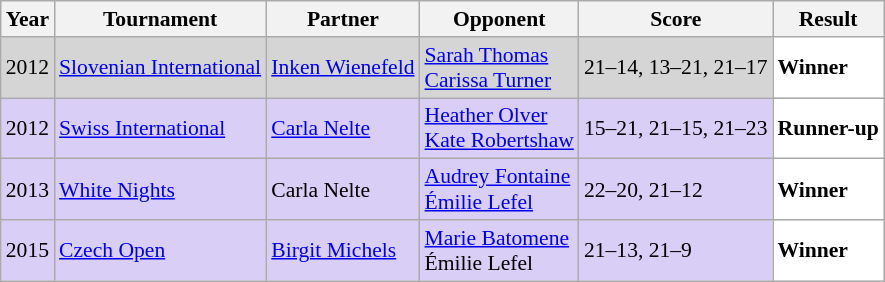<table class="sortable wikitable" style="font-size: 90%;">
<tr>
<th>Year</th>
<th>Tournament</th>
<th>Partner</th>
<th>Opponent</th>
<th>Score</th>
<th>Result</th>
</tr>
<tr style="background:#D5D5D5">
<td align="center">2012</td>
<td align="left"><a href='#'>Slovenian International</a></td>
<td align="left"> <a href='#'>Inken Wienefeld</a></td>
<td align="left"> <a href='#'>Sarah Thomas</a><br> <a href='#'>Carissa Turner</a></td>
<td align="left">21–14, 13–21, 21–17</td>
<td style="text-align:left; background:white"> <strong>Winner</strong></td>
</tr>
<tr style="background:#D8CEF6">
<td align="center">2012</td>
<td align="left"><a href='#'>Swiss International</a></td>
<td align="left"> <a href='#'>Carla Nelte</a></td>
<td align="left"> <a href='#'>Heather Olver</a><br> <a href='#'>Kate Robertshaw</a></td>
<td align="left">15–21, 21–15, 21–23</td>
<td style="text-align:left; background:white"> <strong>Runner-up</strong></td>
</tr>
<tr style="background:#D8CEF6">
<td align="center">2013</td>
<td align="left"><a href='#'>White Nights</a></td>
<td align="left"> Carla Nelte</td>
<td align="left"> <a href='#'>Audrey Fontaine</a><br> <a href='#'>Émilie Lefel</a></td>
<td align="left">22–20, 21–12</td>
<td style="text-align:left; background:white"> <strong>Winner</strong></td>
</tr>
<tr style="background:#D8CEF6">
<td align="center">2015</td>
<td align="left"><a href='#'>Czech Open</a></td>
<td align="left"> <a href='#'>Birgit Michels</a></td>
<td align="left"> <a href='#'>Marie Batomene</a><br> Émilie Lefel</td>
<td align="left">21–13, 21–9</td>
<td style="text-align:left; background:white"> <strong>Winner</strong></td>
</tr>
</table>
